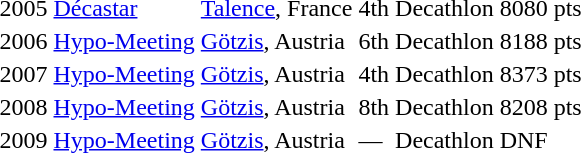<table>
<tr>
<td>2005</td>
<td><a href='#'>Décastar</a></td>
<td><a href='#'>Talence</a>, France</td>
<td>4th</td>
<td>Decathlon</td>
<td>8080 pts</td>
</tr>
<tr>
<td>2006</td>
<td><a href='#'>Hypo-Meeting</a></td>
<td><a href='#'>Götzis</a>, Austria</td>
<td>6th</td>
<td>Decathlon</td>
<td>8188 pts</td>
</tr>
<tr>
<td>2007</td>
<td><a href='#'>Hypo-Meeting</a></td>
<td><a href='#'>Götzis</a>, Austria</td>
<td>4th</td>
<td>Decathlon</td>
<td>8373 pts</td>
</tr>
<tr>
<td>2008</td>
<td><a href='#'>Hypo-Meeting</a></td>
<td><a href='#'>Götzis</a>, Austria</td>
<td>8th</td>
<td>Decathlon</td>
<td>8208 pts</td>
</tr>
<tr>
<td>2009</td>
<td><a href='#'>Hypo-Meeting</a></td>
<td><a href='#'>Götzis</a>, Austria</td>
<td>—</td>
<td>Decathlon</td>
<td>DNF</td>
</tr>
</table>
